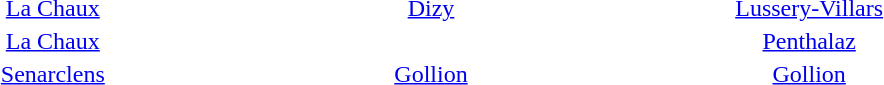<table border="0" style="width:60%; margin:auto;">
<tr>
<td style="width:33%; text-align:center;"><a href='#'>La Chaux</a></td>
<td style="width:33%; text-align:center;"><a href='#'>Dizy</a></td>
<td style="width:33%; text-align:center;"><a href='#'>Lussery-Villars</a></td>
</tr>
<tr>
<td style="width:33%; text-align:center;"><a href='#'>La Chaux</a></td>
<td style="width:33%; text-align:center;"></td>
<td style="width:33%; text-align:center;"><a href='#'>Penthalaz</a></td>
</tr>
<tr style="text-align:center;">
<td style="width:33%; "><a href='#'>Senarclens</a></td>
<td style="width:33%; "><a href='#'>Gollion</a></td>
<td style="width:33%; "><a href='#'>Gollion</a></td>
</tr>
</table>
